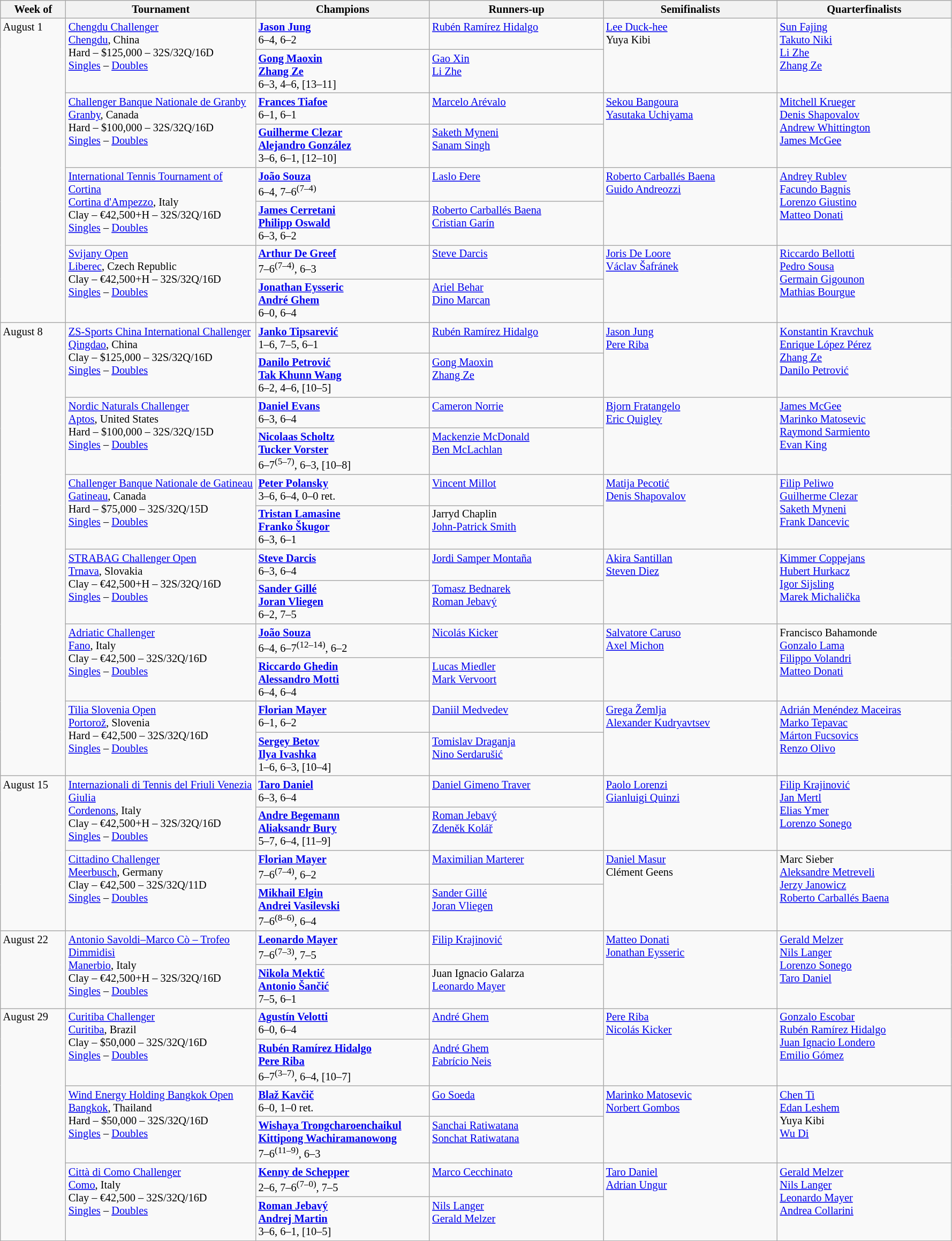<table class="wikitable" style="font-size:85%;">
<tr>
<th width="75">Week of</th>
<th width="230">Tournament</th>
<th width="210">Champions</th>
<th width="210">Runners-up</th>
<th width="210">Semifinalists</th>
<th width="210">Quarterfinalists</th>
</tr>
<tr valign=top>
<td rowspan=8>August 1</td>
<td rowspan=2><a href='#'>Chengdu Challenger</a><br><a href='#'>Chengdu</a>, China<br> Hard – $125,000 – 32S/32Q/16D<br><a href='#'>Singles</a> – <a href='#'>Doubles</a></td>
<td> <strong><a href='#'>Jason Jung</a></strong><br>6–4, 6–2</td>
<td> <a href='#'>Rubén Ramírez Hidalgo</a></td>
<td rowspan=2> <a href='#'>Lee Duck-hee</a> <br>  Yuya Kibi</td>
<td rowspan=2> <a href='#'>Sun Fajing</a> <br> <a href='#'>Takuto Niki</a> <br> <a href='#'>Li Zhe</a> <br>  <a href='#'>Zhang Ze</a></td>
</tr>
<tr valign=top>
<td> <strong><a href='#'>Gong Maoxin</a></strong><br> <strong><a href='#'>Zhang Ze</a></strong><br>6–3, 4–6, [13–11]</td>
<td> <a href='#'>Gao Xin</a><br> <a href='#'>Li Zhe</a></td>
</tr>
<tr valign=top>
<td rowspan=2><a href='#'>Challenger Banque Nationale de Granby</a><br><a href='#'>Granby</a>, Canada<br> Hard – $100,000 – 32S/32Q/16D<br><a href='#'>Singles</a> – <a href='#'>Doubles</a></td>
<td> <strong><a href='#'>Frances Tiafoe</a></strong><br>6–1, 6–1</td>
<td> <a href='#'>Marcelo Arévalo</a></td>
<td rowspan=2> <a href='#'>Sekou Bangoura</a> <br>  <a href='#'>Yasutaka Uchiyama</a></td>
<td rowspan=2> <a href='#'>Mitchell Krueger</a> <br> <a href='#'>Denis Shapovalov</a> <br> <a href='#'>Andrew Whittington</a> <br>  <a href='#'>James McGee</a></td>
</tr>
<tr valign=top>
<td> <strong><a href='#'>Guilherme Clezar</a></strong><br> <strong><a href='#'>Alejandro González</a></strong><br>3–6, 6–1, [12–10]</td>
<td> <a href='#'>Saketh Myneni</a><br> <a href='#'>Sanam Singh</a></td>
</tr>
<tr valign=top>
<td rowspan=2><a href='#'>International Tennis Tournament of Cortina</a><br><a href='#'>Cortina d'Ampezzo</a>, Italy<br> Clay – €42,500+H – 32S/32Q/16D<br><a href='#'>Singles</a> – <a href='#'>Doubles</a></td>
<td> <strong><a href='#'>João Souza</a></strong><br>6–4, 7–6<sup>(7–4)</sup></td>
<td> <a href='#'>Laslo Đere</a></td>
<td rowspan=2> <a href='#'>Roberto Carballés Baena</a> <br>  <a href='#'>Guido Andreozzi</a></td>
<td rowspan=2> <a href='#'>Andrey Rublev</a> <br> <a href='#'>Facundo Bagnis</a> <br>  <a href='#'>Lorenzo Giustino</a> <br>  <a href='#'>Matteo Donati</a></td>
</tr>
<tr valign=top>
<td> <strong><a href='#'>James Cerretani</a></strong><br> <strong><a href='#'>Philipp Oswald</a></strong><br>6–3, 6–2</td>
<td> <a href='#'>Roberto Carballés Baena</a><br> <a href='#'>Cristian Garín</a></td>
</tr>
<tr valign=top>
<td rowspan=2><a href='#'>Svijany Open</a><br><a href='#'>Liberec</a>, Czech Republic<br> Clay – €42,500+H – 32S/32Q/16D<br><a href='#'>Singles</a> – <a href='#'>Doubles</a></td>
<td> <strong><a href='#'>Arthur De Greef</a></strong><br>7–6<sup>(7–4)</sup>, 6–3</td>
<td> <a href='#'>Steve Darcis</a></td>
<td rowspan=2> <a href='#'>Joris De Loore</a> <br>  <a href='#'>Václav Šafránek</a></td>
<td rowspan=2> <a href='#'>Riccardo Bellotti</a> <br> <a href='#'>Pedro Sousa</a> <br> <a href='#'>Germain Gigounon</a> <br>  <a href='#'>Mathias Bourgue</a></td>
</tr>
<tr valign=top>
<td> <strong><a href='#'>Jonathan Eysseric</a></strong><br> <strong><a href='#'>André Ghem</a></strong><br>6–0, 6–4</td>
<td> <a href='#'>Ariel Behar</a><br> <a href='#'>Dino Marcan</a></td>
</tr>
<tr valign=top>
<td rowspan=12>August 8</td>
<td rowspan=2><a href='#'>ZS-Sports China International Challenger</a><br><a href='#'>Qingdao</a>, China<br> Clay – $125,000 – 32S/32Q/16D<br><a href='#'>Singles</a> – <a href='#'>Doubles</a></td>
<td> <strong><a href='#'>Janko Tipsarević</a></strong><br>1–6, 7–5, 6–1</td>
<td> <a href='#'>Rubén Ramírez Hidalgo</a></td>
<td rowspan=2> <a href='#'>Jason Jung</a> <br>  <a href='#'>Pere Riba</a></td>
<td rowspan=2> <a href='#'>Konstantin Kravchuk</a> <br> <a href='#'>Enrique López Pérez</a> <br> <a href='#'>Zhang Ze</a> <br>  <a href='#'>Danilo Petrović</a></td>
</tr>
<tr valign=top>
<td> <strong><a href='#'>Danilo Petrović</a></strong><br> <strong><a href='#'>Tak Khunn Wang</a></strong><br>6–2, 4–6, [10–5]</td>
<td> <a href='#'>Gong Maoxin</a><br> <a href='#'>Zhang Ze</a></td>
</tr>
<tr valign=top>
<td rowspan=2><a href='#'>Nordic Naturals Challenger</a><br><a href='#'>Aptos</a>, United States<br> Hard – $100,000 – 32S/32Q/15D<br><a href='#'>Singles</a> – <a href='#'>Doubles</a></td>
<td> <strong><a href='#'>Daniel Evans</a></strong><br>6–3, 6–4</td>
<td> <a href='#'>Cameron Norrie</a></td>
<td rowspan=2> <a href='#'>Bjorn Fratangelo</a> <br>  <a href='#'>Eric Quigley</a></td>
<td rowspan=2> <a href='#'>James McGee</a> <br> <a href='#'>Marinko Matosevic</a> <br> <a href='#'>Raymond Sarmiento</a> <br>  <a href='#'>Evan King</a></td>
</tr>
<tr valign=top>
<td> <strong><a href='#'>Nicolaas Scholtz</a></strong><br> <strong><a href='#'>Tucker Vorster</a></strong><br>6–7<sup>(5–7)</sup>, 6–3, [10–8]</td>
<td> <a href='#'>Mackenzie McDonald</a><br> <a href='#'>Ben McLachlan</a></td>
</tr>
<tr valign=top>
<td rowspan=2><a href='#'>Challenger Banque Nationale de Gatineau</a><br><a href='#'>Gatineau</a>, Canada<br> Hard – $75,000 – 32S/32Q/15D<br><a href='#'>Singles</a> – <a href='#'>Doubles</a></td>
<td> <strong><a href='#'>Peter Polansky</a></strong><br>3–6, 6–4, 0–0 ret.</td>
<td> <a href='#'>Vincent Millot</a></td>
<td rowspan=2> <a href='#'>Matija Pecotić</a> <br>  <a href='#'>Denis Shapovalov</a></td>
<td rowspan=2> <a href='#'>Filip Peliwo</a> <br> <a href='#'>Guilherme Clezar</a> <br> <a href='#'>Saketh Myneni</a> <br>  <a href='#'>Frank Dancevic</a></td>
</tr>
<tr valign=top>
<td> <strong><a href='#'>Tristan Lamasine</a></strong><br> <strong><a href='#'>Franko Škugor</a></strong><br>6–3, 6–1</td>
<td> Jarryd Chaplin<br> <a href='#'>John-Patrick Smith</a></td>
</tr>
<tr valign=top>
<td rowspan=2><a href='#'>STRABAG Challenger Open</a><br><a href='#'>Trnava</a>, Slovakia<br> Clay – €42,500+H – 32S/32Q/16D<br><a href='#'>Singles</a> – <a href='#'>Doubles</a></td>
<td> <strong><a href='#'>Steve Darcis</a></strong><br>6–3, 6–4</td>
<td> <a href='#'>Jordi Samper Montaña</a></td>
<td rowspan=2> <a href='#'>Akira Santillan</a> <br> <a href='#'>Steven Diez</a></td>
<td rowspan=2> <a href='#'>Kimmer Coppejans</a> <br> <a href='#'>Hubert Hurkacz</a> <br> <a href='#'>Igor Sijsling</a> <br>  <a href='#'>Marek Michalička</a></td>
</tr>
<tr valign=top>
<td> <strong><a href='#'>Sander Gillé</a></strong><br> <strong><a href='#'>Joran Vliegen</a></strong><br>6–2, 7–5</td>
<td> <a href='#'>Tomasz Bednarek</a><br> <a href='#'>Roman Jebavý</a></td>
</tr>
<tr valign=top>
<td rowspan=2><a href='#'>Adriatic Challenger</a><br><a href='#'>Fano</a>, Italy<br> Clay – €42,500 – 32S/32Q/16D<br><a href='#'>Singles</a> – <a href='#'>Doubles</a></td>
<td> <strong><a href='#'>João Souza</a></strong><br>6–4, 6–7<sup>(12–14)</sup>, 6–2</td>
<td> <a href='#'>Nicolás Kicker</a></td>
<td rowspan=2> <a href='#'>Salvatore Caruso</a> <br>  <a href='#'>Axel Michon</a></td>
<td rowspan=2> Francisco Bahamonde <br> <a href='#'>Gonzalo Lama</a> <br> <a href='#'>Filippo Volandri</a>  <br>  <a href='#'>Matteo Donati</a></td>
</tr>
<tr valign=top>
<td> <strong><a href='#'>Riccardo Ghedin</a></strong><br> <strong><a href='#'>Alessandro Motti</a></strong><br>6–4, 6–4</td>
<td> <a href='#'>Lucas Miedler</a><br> <a href='#'>Mark Vervoort</a></td>
</tr>
<tr valign=top>
<td rowspan=2><a href='#'>Tilia Slovenia Open</a><br><a href='#'>Portorož</a>, Slovenia<br> Hard – €42,500 – 32S/32Q/16D<br><a href='#'>Singles</a> – <a href='#'>Doubles</a></td>
<td> <strong><a href='#'>Florian Mayer</a></strong><br>6–1, 6–2</td>
<td> <a href='#'>Daniil Medvedev</a></td>
<td rowspan=2> <a href='#'>Grega Žemlja</a> <br>  <a href='#'>Alexander Kudryavtsev</a></td>
<td rowspan=2> <a href='#'>Adrián Menéndez Maceiras</a> <br> <a href='#'>Marko Tepavac</a> <br> <a href='#'>Márton Fucsovics</a> <br>  <a href='#'>Renzo Olivo</a></td>
</tr>
<tr valign=top>
<td> <strong><a href='#'>Sergey Betov</a></strong><br> <strong><a href='#'>Ilya Ivashka</a></strong><br>1–6, 6–3, [10–4]</td>
<td> <a href='#'>Tomislav Draganja</a><br> <a href='#'>Nino Serdarušić</a></td>
</tr>
<tr valign=top>
<td rowspan=4>August 15</td>
<td rowspan=2><a href='#'>Internazionali di Tennis del Friuli Venezia Giulia</a><br><a href='#'>Cordenons</a>, Italy<br> Clay – €42,500+H – 32S/32Q/16D<br><a href='#'>Singles</a> – <a href='#'>Doubles</a></td>
<td> <strong><a href='#'>Taro Daniel</a></strong><br>6–3, 6–4</td>
<td> <a href='#'>Daniel Gimeno Traver</a></td>
<td rowspan=2> <a href='#'>Paolo Lorenzi</a> <br>  <a href='#'>Gianluigi Quinzi</a></td>
<td rowspan=2> <a href='#'>Filip Krajinović</a> <br> <a href='#'>Jan Mertl</a> <br> <a href='#'>Elias Ymer</a> <br>  <a href='#'>Lorenzo Sonego</a></td>
</tr>
<tr valign=top>
<td> <strong><a href='#'>Andre Begemann</a></strong><br> <strong><a href='#'>Aliaksandr Bury</a></strong><br>5–7, 6–4, [11–9]</td>
<td> <a href='#'>Roman Jebavý</a><br> <a href='#'>Zdeněk Kolář</a></td>
</tr>
<tr valign=top>
<td rowspan=2><a href='#'>Cittadino Challenger</a><br><a href='#'>Meerbusch</a>, Germany<br> Clay – €42,500 – 32S/32Q/11D<br><a href='#'>Singles</a> – <a href='#'>Doubles</a></td>
<td> <strong><a href='#'>Florian Mayer</a></strong><br>7–6<sup>(7–4)</sup>, 6–2</td>
<td> <a href='#'>Maximilian Marterer</a></td>
<td rowspan=2> <a href='#'>Daniel Masur</a> <br>  Clément Geens</td>
<td rowspan=2> Marc Sieber <br> <a href='#'>Aleksandre Metreveli</a> <br> <a href='#'>Jerzy Janowicz</a> <br>  <a href='#'>Roberto Carballés Baena</a></td>
</tr>
<tr valign=top>
<td> <strong><a href='#'>Mikhail Elgin</a></strong><br> <strong><a href='#'>Andrei Vasilevski</a></strong><br>7–6<sup>(8–6)</sup>, 6–4</td>
<td> <a href='#'>Sander Gillé</a><br> <a href='#'>Joran Vliegen</a></td>
</tr>
<tr valign=top>
<td rowspan=2>August 22</td>
<td rowspan=2><a href='#'>Antonio Savoldi–Marco Cò – Trofeo Dimmidisì</a><br><a href='#'>Manerbio</a>, Italy<br> Clay – €42,500+H – 32S/32Q/16D<br><a href='#'>Singles</a> – <a href='#'>Doubles</a></td>
<td> <strong><a href='#'>Leonardo Mayer</a></strong> <br> 7–6<sup>(7–3)</sup>, 7–5</td>
<td> <a href='#'>Filip Krajinović</a></td>
<td rowspan=2> <a href='#'>Matteo Donati</a> <br>  <a href='#'>Jonathan Eysseric</a></td>
<td rowspan=2> <a href='#'>Gerald Melzer</a> <br> <a href='#'>Nils Langer</a> <br> <a href='#'>Lorenzo Sonego</a> <br>  <a href='#'>Taro Daniel</a></td>
</tr>
<tr valign=top>
<td> <strong><a href='#'>Nikola Mektić</a></strong><br> <strong><a href='#'>Antonio Šančić</a></strong><br>7–5, 6–1</td>
<td> Juan Ignacio Galarza<br> <a href='#'>Leonardo Mayer</a></td>
</tr>
<tr valign=top>
<td rowspan=6>August 29</td>
<td rowspan=2><a href='#'>Curitiba Challenger</a><br><a href='#'>Curitiba</a>, Brazil<br> Clay – $50,000 – 32S/32Q/16D<br><a href='#'>Singles</a> – <a href='#'>Doubles</a></td>
<td> <strong><a href='#'>Agustín Velotti</a></strong><br>6–0, 6–4</td>
<td> <a href='#'>André Ghem</a></td>
<td rowspan=2> <a href='#'>Pere Riba</a> <br>  <a href='#'>Nicolás Kicker</a></td>
<td rowspan=2> <a href='#'>Gonzalo Escobar</a> <br> <a href='#'>Rubén Ramírez Hidalgo</a> <br> <a href='#'>Juan Ignacio Londero</a> <br>  <a href='#'>Emilio Gómez</a></td>
</tr>
<tr valign=top>
<td> <strong><a href='#'>Rubén Ramírez Hidalgo</a></strong><br> <strong><a href='#'>Pere Riba</a></strong><br>6–7<sup>(3–7)</sup>, 6–4, [10–7]</td>
<td> <a href='#'>André Ghem</a><br> <a href='#'>Fabrício Neis</a></td>
</tr>
<tr valign=top>
<td rowspan=2><a href='#'>Wind Energy Holding Bangkok Open</a><br><a href='#'>Bangkok</a>, Thailand<br> Hard – $50,000 – 32S/32Q/16D<br><a href='#'>Singles</a> – <a href='#'>Doubles</a></td>
<td> <strong><a href='#'>Blaž Kavčič</a></strong><br>6–0, 1–0 ret.</td>
<td> <a href='#'>Go Soeda</a></td>
<td rowspan=2> <a href='#'>Marinko Matosevic</a> <br>  <a href='#'>Norbert Gombos</a></td>
<td rowspan=2> <a href='#'>Chen Ti</a> <br> <a href='#'>Edan Leshem</a> <br> Yuya Kibi <br>  <a href='#'>Wu Di</a></td>
</tr>
<tr valign=top>
<td> <strong><a href='#'>Wishaya Trongcharoenchaikul</a></strong><br> <strong><a href='#'>Kittipong Wachiramanowong</a></strong><br>7–6<sup>(11–9)</sup>, 6–3</td>
<td> <a href='#'>Sanchai Ratiwatana</a><br> <a href='#'>Sonchat Ratiwatana</a></td>
</tr>
<tr valign=top>
<td rowspan=2><a href='#'>Città di Como Challenger</a><br><a href='#'>Como</a>, Italy<br> Clay – €42,500 – 32S/32Q/16D<br><a href='#'>Singles</a> – <a href='#'>Doubles</a></td>
<td> <strong><a href='#'>Kenny de Schepper</a></strong><br>2–6, 7–6<sup>(7–0)</sup>, 7–5</td>
<td> <a href='#'>Marco Cecchinato</a></td>
<td rowspan=2> <a href='#'>Taro Daniel</a> <br>  <a href='#'>Adrian Ungur</a></td>
<td rowspan=2> <a href='#'>Gerald Melzer</a> <br> <a href='#'>Nils Langer</a> <br> <a href='#'>Leonardo Mayer</a> <br>  <a href='#'>Andrea Collarini</a></td>
</tr>
<tr valign=top>
<td> <strong><a href='#'>Roman Jebavý</a></strong><br> <strong><a href='#'>Andrej Martin</a></strong><br>3–6, 6–1, [10–5]</td>
<td> <a href='#'>Nils Langer</a><br> <a href='#'>Gerald Melzer</a></td>
</tr>
</table>
